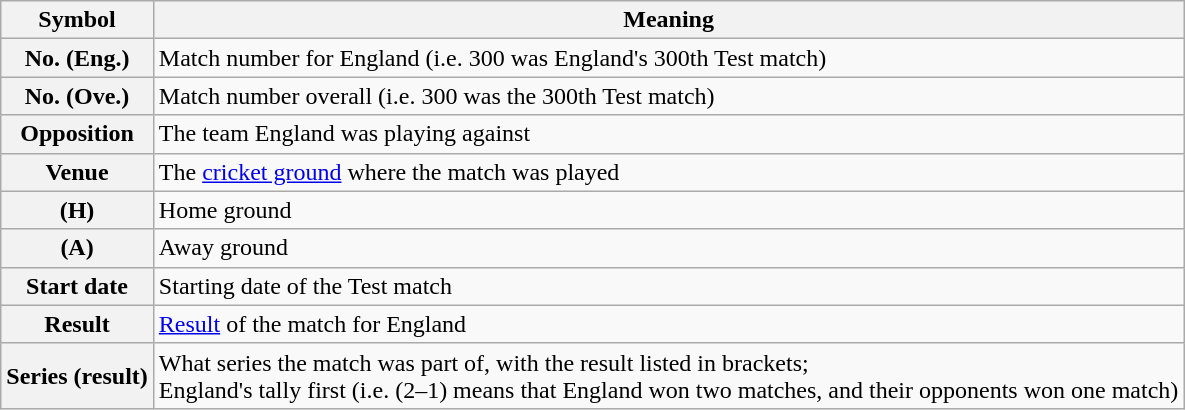<table class="wikitable plainrowheaders">
<tr>
<th scope=col>Symbol</th>
<th scope=col>Meaning</th>
</tr>
<tr>
<th scope=row>No. (Eng.)</th>
<td>Match number for England (i.e. 300 was England's 300th Test match)</td>
</tr>
<tr>
<th scope=row>No. (Ove.)</th>
<td>Match number overall (i.e. 300 was the 300th Test match)</td>
</tr>
<tr>
<th scope=row>Opposition</th>
<td>The team England was playing against</td>
</tr>
<tr>
<th scope=row>Venue</th>
<td>The <a href='#'>cricket ground</a> where the match was played</td>
</tr>
<tr>
<th scope=row>(H)</th>
<td>Home ground</td>
</tr>
<tr>
<th scope=row>(A)</th>
<td>Away ground</td>
</tr>
<tr>
<th scope=row>Start date</th>
<td>Starting date of the Test match</td>
</tr>
<tr>
<th scope=row>Result</th>
<td><a href='#'>Result</a> of the match for England</td>
</tr>
<tr>
<th scope=row>Series (result)</th>
<td>What series the match was part of, with the result listed in brackets;<br>England's tally first (i.e. (2–1) means that England won two matches, and their opponents won one match)</td>
</tr>
</table>
